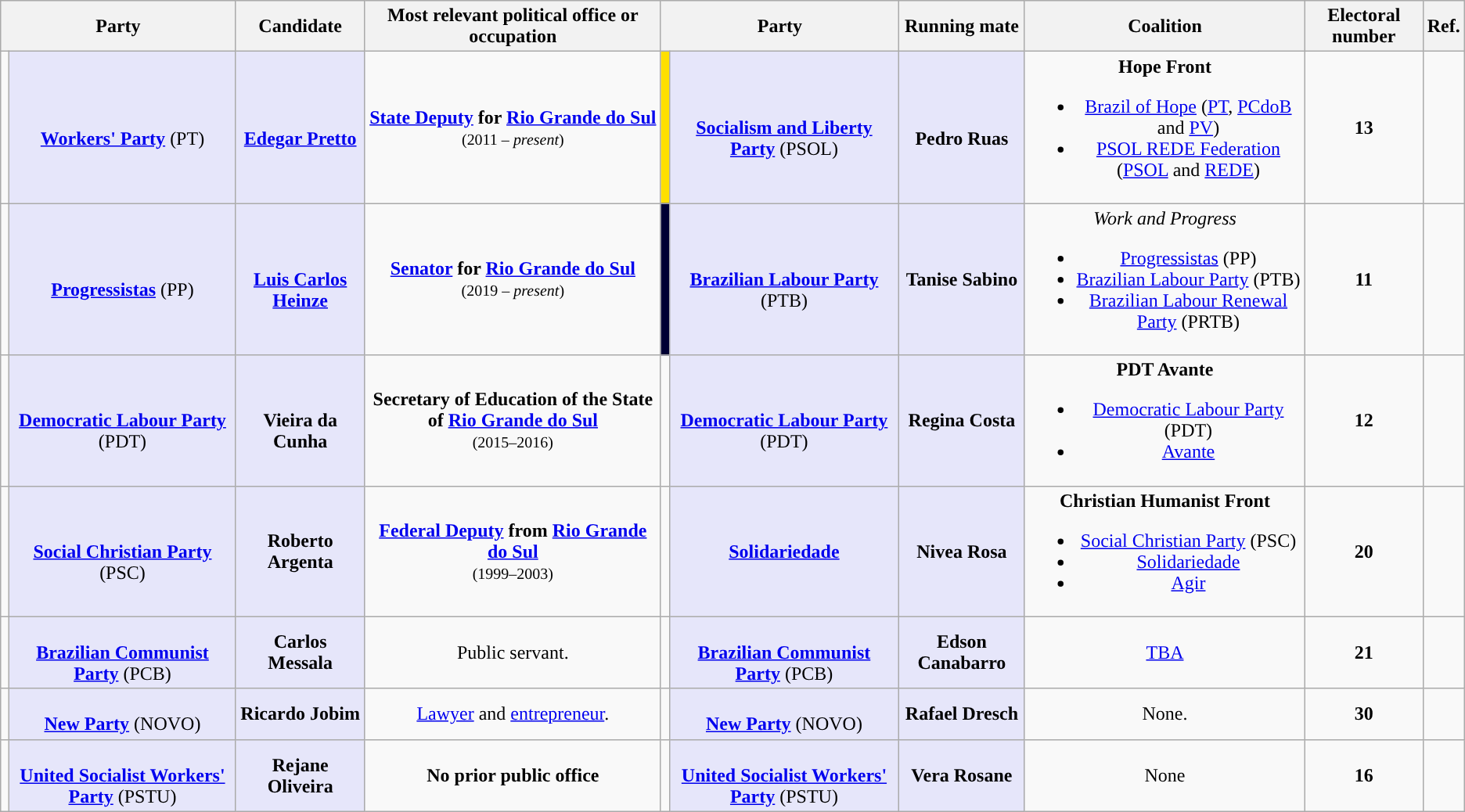<table class="wikitable" style="text-align:center;">
<tr>
<th colspan="2">Party</th>
<th>Candidate</th>
<th>Most relevant political office or occupation</th>
<th colspan="2">Party</th>
<th>Running mate</th>
<th>Coalition</th>
<th>Electoral number</th>
<th>Ref.</th>
</tr>
<tr>
<td style="background-color:"></td>
<td style="background:lavender;"><br><strong><a href='#'>Workers' Party</a></strong> (PT)</td>
<td style="background:lavender;"><br><strong><a href='#'>Edegar Pretto</a></strong></td>
<td><strong><a href='#'>State Deputy</a> for <a href='#'>Rio Grande do Sul</a></strong><br><small>(2011 – <em>present</em>)</small></td>
<td style="background-color:#FFE000;"></td>
<td style="background:lavender;"><br><strong><a href='#'>Socialism and Liberty Party</a></strong> (PSOL)</td>
<td style="background:lavender;"><br><strong>Pedro Ruas</strong></td>
<td><strong>Hope Front</strong><br><ul><li><a href='#'>Brazil of Hope</a> (<a href='#'>PT</a>, <a href='#'>PCdoB</a> and <a href='#'>PV</a>)</li><li><a href='#'>PSOL REDE Federation</a> (<a href='#'>PSOL</a> and <a href='#'>REDE</a>)</li></ul></td>
<td><strong>13</strong></td>
<td></td>
</tr>
<tr>
<td style="background-color:"></td>
<td style="background:lavender;"><br><strong><a href='#'>Progressistas</a></strong> (PP)</td>
<td style="background:lavender;"><br><strong><a href='#'>Luis Carlos Heinze</a></strong></td>
<td><strong><a href='#'>Senator</a> for <a href='#'>Rio Grande do Sul</a></strong><br><small>(2019 – <em>present</em>)</small></td>
<td style="background-color:#003;"></td>
<td style="background:lavender;"><br><a href='#'><strong>Brazilian Labour Party</strong></a> (PTB)</td>
<td style="background:lavender;"><strong>Tanise Sabino</strong></td>
<td><em>Work and Progress</em><br><ul><li><a href='#'>Progressistas</a> (PP)</li><li><a href='#'>Brazilian Labour Party</a> (PTB)</li><li><a href='#'>Brazilian Labour Renewal Party</a> (PRTB)</li></ul></td>
<td><strong>11</strong></td>
<td></td>
</tr>
<tr>
<td style="background-color:"></td>
<td style="background:lavender;"><br><strong><a href='#'>Democratic Labour Party</a></strong> (PDT)</td>
<td style="background:lavender;"><br><strong>Vieira da Cunha</strong></td>
<td><strong>Secretary of Education of the State of <a href='#'>Rio Grande do Sul</a></strong><br><small>(2015–2016)</small></td>
<td style="background-color:"></td>
<td style="background:lavender;"><br><strong><a href='#'>Democratic Labour Party</a></strong> (PDT)</td>
<td style="background:lavender;"><strong>Regina Costa</strong></td>
<td><strong>PDT Avante</strong><br><ul><li><a href='#'>Democratic Labour Party</a> (PDT)</li><li><a href='#'>Avante</a></li></ul></td>
<td><strong>12</strong></td>
<td></td>
</tr>
<tr>
<td style="background-color:"></td>
<td style="background:lavender;"><strong></strong><br><strong><a href='#'>Social Christian Party</a></strong> (PSC)</td>
<td style="background:lavender;"><strong>Roberto Argenta</strong></td>
<td><strong><a href='#'>Federal Deputy</a> from <a href='#'>Rio Grande do Sul</a></strong><br><small>(1999–2003)</small></td>
<td style="background-color:"></td>
<td style="background:lavender;"><strong><a href='#'>Solidariedade</a></strong></td>
<td style="background:lavender;"><strong>Nivea Rosa</strong></td>
<td><strong>Christian Humanist Front</strong><br><ul><li><a href='#'>Social Christian Party</a> (PSC)</li><li><a href='#'>Solidariedade</a></li><li><a href='#'>Agir</a></li></ul></td>
<td><strong>20</strong></td>
<td></td>
</tr>
<tr>
<td style="background-color:"></td>
<td style="background:lavender;"><strong><br><a href='#'>Brazilian Communist Party</a></strong> (PCB)</td>
<td style="background:lavender;"><strong>Carlos Messala</strong></td>
<td>Public servant.</td>
<td style="background-color:"></td>
<td style="background:lavender;"><strong><br><a href='#'>Brazilian Communist Party</a></strong> (PCB)</td>
<td style="background:lavender;"><strong>Edson Canabarro</strong></td>
<td><a href='#'>TBA</a></td>
<td><strong>21</strong></td>
<td></td>
</tr>
<tr>
<td style="background-color:"></td>
<td style="background:lavender;"><strong></strong><br><strong><a href='#'>New Party</a></strong> (NOVO)</td>
<td style="background:lavender;"><strong>Ricardo Jobim</strong></td>
<td><a href='#'>Lawyer</a> and <a href='#'>entrepreneur</a>.</td>
<td style="background-color:"></td>
<td style="background:lavender;"><strong></strong><br><strong><a href='#'>New Party</a></strong> (NOVO)</td>
<td style="background:lavender;"><strong>Rafael Dresch</strong></td>
<td>None.</td>
<td><strong>30</strong></td>
<td></td>
</tr>
<tr>
<td style="background-color:"></td>
<td style="background:lavender;"><br><strong><a href='#'>United Socialist Workers' Party</a></strong> (PSTU)</td>
<td style="background:lavender;"><strong>Rejane Oliveira</strong></td>
<td><strong>No prior public office</strong></td>
<td style="background-color:"></td>
<td style="background:lavender;"><br><strong><a href='#'>United Socialist Workers' Party</a></strong> (PSTU)</td>
<td style="background:lavender;"><strong>Vera Rosane</strong></td>
<td>None</td>
<td><strong>16</strong></td>
<td></td>
</tr>
</table>
